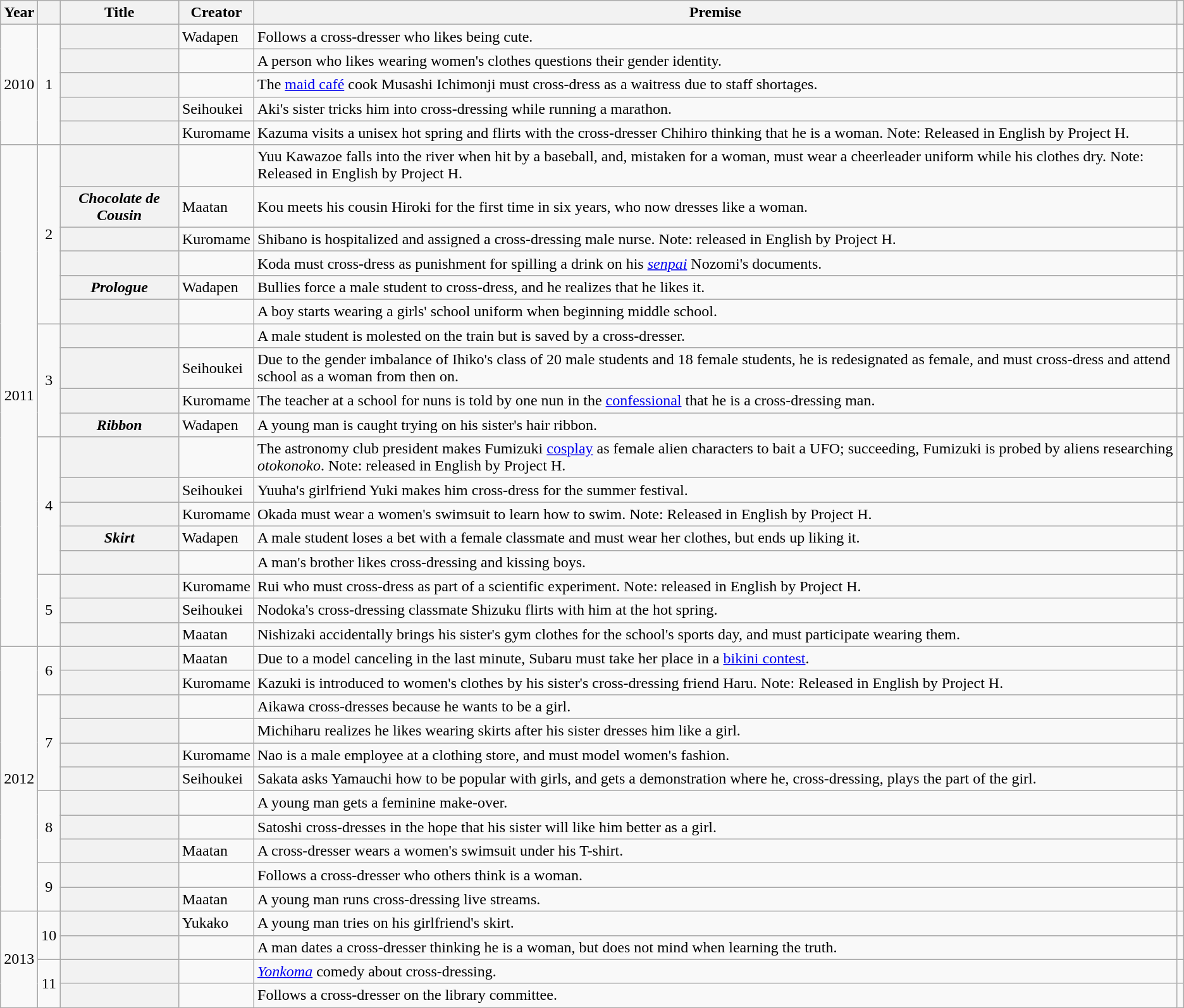<table class="wikitable sortable plainrowheaders">
<tr>
<th scope="col">Year</th>
<th scope="col"></th>
<th scope="col">Title</th>
<th scope="col">Creator</th>
<th scope="col">Premise</th>
<th scope="col" class="unsortable"></th>
</tr>
<tr>
<td rowspan="5" align="center">2010</td>
<td rowspan="5" align="center">1</td>
<th scope="row" style="text-align:center;"></th>
<td>Wadapen</td>
<td>Follows a cross-dresser who likes being cute.</td>
<td align="center"></td>
</tr>
<tr>
<th scope="row" style="text-align:center;"></th>
<td></td>
<td>A person who likes wearing women's clothes questions their gender identity.</td>
<td align="center"></td>
</tr>
<tr>
<th scope="row" style="text-align:center;"></th>
<td></td>
<td>The <a href='#'>maid café</a> cook Musashi Ichimonji must cross-dress as a waitress due to staff shortages.</td>
<td align="center"></td>
</tr>
<tr>
<th scope="row" style="text-align:center;"></th>
<td>Seihoukei</td>
<td>Aki's sister tricks him into cross-dressing while running a marathon.</td>
<td align="center"></td>
</tr>
<tr>
<th scope="row" style="text-align:center;"></th>
<td>Kuromame</td>
<td>Kazuma visits a unisex hot spring and flirts with the cross-dresser Chihiro thinking that he is a woman. Note: Released in English by Project H.</td>
<td align="center"></td>
</tr>
<tr>
<td rowspan="18" align="center">2011</td>
<td rowspan="6" align="center">2</td>
<th scope="row" style="text-align:center;"></th>
<td></td>
<td>Yuu Kawazoe falls into the river when hit by a baseball, and, mistaken for a woman, must wear a cheerleader uniform while his clothes dry. Note: Released in English by Project H.</td>
<td align="center"></td>
</tr>
<tr>
<th scope="row" style="text-align:center;"><em>Chocolate de Cousin</em></th>
<td>Maatan</td>
<td>Kou meets his cousin Hiroki for the first time in six years, who now dresses like a woman.</td>
<td align="center"></td>
</tr>
<tr>
<th scope="row" style="text-align:center;"></th>
<td>Kuromame</td>
<td>Shibano is hospitalized and assigned a cross-dressing male nurse. Note: released in English by Project H.</td>
<td align="center"></td>
</tr>
<tr>
<th scope="row" style="text-align:center;"></th>
<td></td>
<td>Koda must cross-dress as punishment for spilling a drink on his <em><a href='#'>senpai</a></em> Nozomi's documents.</td>
<td align="center"></td>
</tr>
<tr>
<th scope="row" style="text-align:center;"><em>Prologue</em> </th>
<td>Wadapen</td>
<td>Bullies force a male student to cross-dress, and he realizes that he likes it.</td>
<td align="center"></td>
</tr>
<tr>
<th scope="row" style="text-align:center;"></th>
<td></td>
<td>A boy starts wearing a girls' school uniform when beginning middle school.</td>
<td align="center"></td>
</tr>
<tr>
<td rowspan="4" align="center">3</td>
<th scope="row" style="text-align:center;"></th>
<td></td>
<td>A male student is molested on the train but is saved by a cross-dresser.</td>
<td align="center"></td>
</tr>
<tr>
<th scope="row" style="text-align:center;"></th>
<td>Seihoukei</td>
<td>Due to the gender imbalance of Ihiko's class of 20 male students and 18 female students, he is redesignated as female, and must cross-dress and attend school as a woman from then on.</td>
<td align="center"></td>
</tr>
<tr>
<th scope="row" style="text-align:center;"></th>
<td>Kuromame</td>
<td>The teacher at a school for nuns is told by one nun in the <a href='#'>confessional</a> that he is a cross-dressing man.</td>
<td align="center"></td>
</tr>
<tr>
<th scope="row" style="text-align:center;"><em>Ribbon</em> </th>
<td>Wadapen</td>
<td>A young man is caught trying on his sister's hair ribbon.</td>
<td align="center"></td>
</tr>
<tr>
<td rowspan="5" align="center">4</td>
<th scope="row" style="text-align:center;"></th>
<td></td>
<td>The astronomy club president makes Fumizuki <a href='#'>cosplay</a> as female alien characters to bait a UFO; succeeding, Fumizuki is probed by aliens researching <em>otokonoko</em>. Note: released in English by Project H.</td>
<td align="center"></td>
</tr>
<tr>
<th scope="row" style="text-align:center;"></th>
<td>Seihoukei</td>
<td>Yuuha's girlfriend Yuki makes him cross-dress for the summer festival.</td>
<td align="center"></td>
</tr>
<tr>
<th scope="row" style="text-align:center;"></th>
<td>Kuromame</td>
<td>Okada must wear a women's swimsuit to learn how to swim. Note: Released in English by Project H.</td>
<td align="center"></td>
</tr>
<tr>
<th scope="row" style="text-align:center;"><em>Skirt</em> </th>
<td>Wadapen</td>
<td>A male student loses a bet with a female classmate and must wear her clothes, but ends up liking it.</td>
<td align="center"></td>
</tr>
<tr>
<th scope="row" style="text-align:center;"></th>
<td></td>
<td>A man's brother likes cross-dressing and kissing boys.</td>
<td align="center"></td>
</tr>
<tr>
<td rowspan="3" align="center">5</td>
<th scope="row" style="text-align:center;"></th>
<td>Kuromame</td>
<td>Rui who must cross-dress as part of a scientific experiment. Note: released in English by Project H.</td>
<td align="center"></td>
</tr>
<tr>
<th scope="row" style="text-align:center;"></th>
<td>Seihoukei</td>
<td>Nodoka's cross-dressing classmate Shizuku flirts with him at the hot spring.</td>
<td align="center"></td>
</tr>
<tr>
<th scope="row" style="text-align:center;"></th>
<td>Maatan</td>
<td>Nishizaki accidentally brings his sister's gym clothes for the school's sports day, and must participate wearing them.</td>
<td align="center"></td>
</tr>
<tr>
<td rowspan="11" align="center">2012</td>
<td rowspan="2" align="center">6</td>
<th scope="row" style="text-align:center;"></th>
<td>Maatan</td>
<td>Due to a model canceling in the last minute, Subaru must take her place in a <a href='#'>bikini contest</a>.</td>
<td align="center"></td>
</tr>
<tr>
<th scope="row" style="text-align:center;"></th>
<td>Kuromame</td>
<td>Kazuki is introduced to women's clothes by his sister's cross-dressing friend Haru. Note: Released in English by Project H.</td>
<td align="center"></td>
</tr>
<tr>
<td rowspan="4" align="center">7</td>
<th scope="row" style="text-align:center;"></th>
<td></td>
<td>Aikawa cross-dresses because he wants to be a girl.</td>
<td align="center"></td>
</tr>
<tr>
<th scope="row" style="text-align:center;"></th>
<td></td>
<td>Michiharu realizes he likes wearing skirts after his sister dresses him like a girl.</td>
<td align="center"></td>
</tr>
<tr>
<th scope="row" style="text-align:center;"></th>
<td>Kuromame</td>
<td>Nao is a male employee at a clothing store, and must model women's fashion.</td>
<td align="center"></td>
</tr>
<tr>
<th scope="row" style="text-align:center;"></th>
<td>Seihoukei</td>
<td>Sakata asks Yamauchi how to be popular with girls, and gets a demonstration where he, cross-dressing, plays the part of the girl.</td>
<td align="center"></td>
</tr>
<tr>
<td rowspan="3" align="center">8</td>
<th scope="row" style="text-align:center;"></th>
<td></td>
<td>A young man gets a feminine make-over.</td>
<td align="center"></td>
</tr>
<tr>
<th scope="row" style="text-align:center;"></th>
<td></td>
<td>Satoshi cross-dresses in the hope that his sister will like him better as a girl.</td>
<td align="center"></td>
</tr>
<tr>
<th scope="row" style="text-align:center;"></th>
<td>Maatan</td>
<td>A cross-dresser wears a women's swimsuit under his T-shirt.</td>
<td align="center"></td>
</tr>
<tr>
<td rowspan="2" align="center">9</td>
<th scope="row" style="text-align:center;"></th>
<td></td>
<td>Follows a cross-dresser who others think is a woman.</td>
<td align="center"></td>
</tr>
<tr>
<th scope="row" style="text-align:center;"></th>
<td>Maatan</td>
<td>A young man runs cross-dressing live streams.</td>
<td align="center"></td>
</tr>
<tr>
<td rowspan="4" align="center">2013</td>
<td rowspan="2" align="center">10</td>
<th scope="row" style="text-align:center;"></th>
<td>Yukako</td>
<td>A young man tries on his girlfriend's skirt.</td>
<td align="center"></td>
</tr>
<tr>
<th scope="row" style="text-align:center;"></th>
<td></td>
<td>A man dates a cross-dresser thinking he is a woman, but does not mind when learning the truth.</td>
<td align="center"></td>
</tr>
<tr>
<td rowspan="2" align="center">11</td>
<th scope="row" style="text-align:center;"></th>
<td></td>
<td><em><a href='#'>Yonkoma</a></em> comedy about cross-dressing.</td>
<td align="center"></td>
</tr>
<tr>
<th scope="row" style="text-align:center;"></th>
<td></td>
<td>Follows a cross-dresser on the library committee.</td>
<td align="center"></td>
</tr>
</table>
